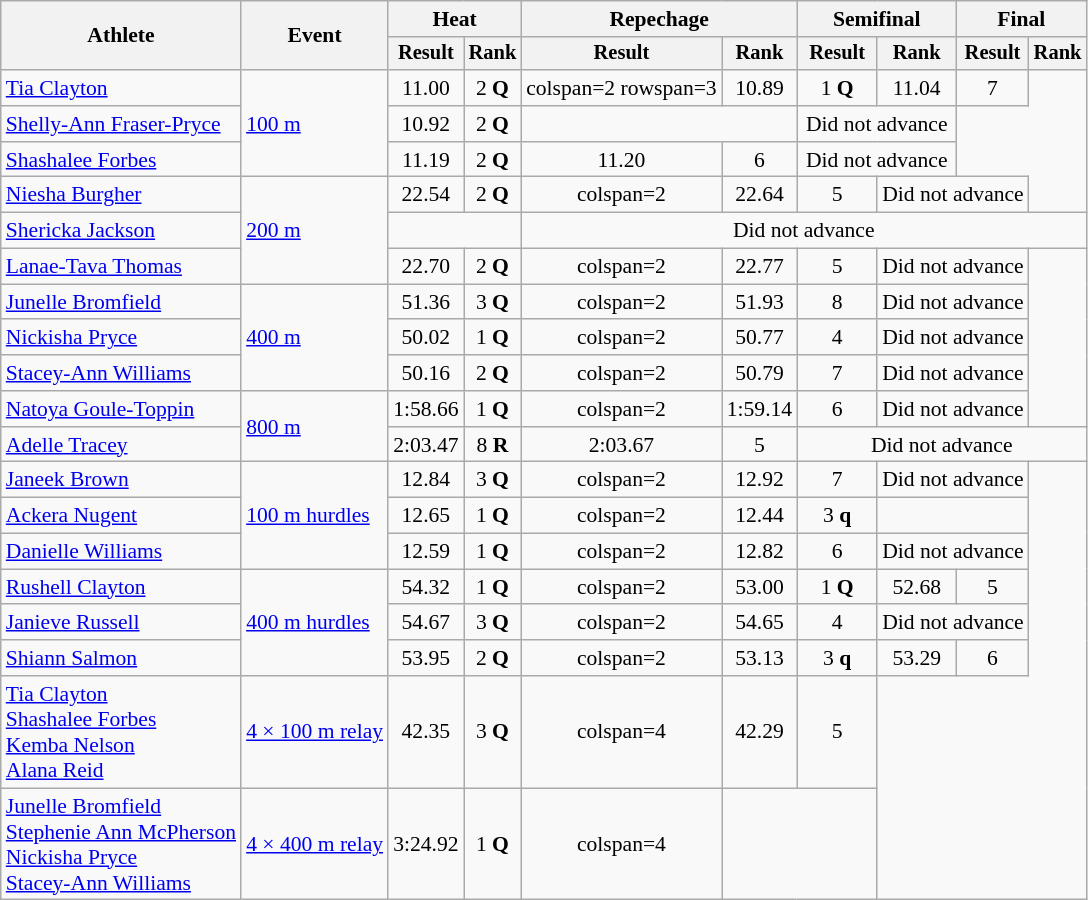<table class="wikitable" style="font-size:90%">
<tr>
<th rowspan="2">Athlete</th>
<th rowspan="2">Event</th>
<th colspan="2">Heat</th>
<th colspan="2">Repechage</th>
<th colspan="2">Semifinal</th>
<th colspan="2">Final</th>
</tr>
<tr style="font-size:95%">
<th>Result</th>
<th>Rank</th>
<th>Result</th>
<th>Rank</th>
<th>Result</th>
<th>Rank</th>
<th>Result</th>
<th>Rank</th>
</tr>
<tr align=center>
<td align=left><a href='#'>Tia Clayton</a></td>
<td align=left rowspan=3><a href='#'>100 m</a></td>
<td>11.00</td>
<td>2 <strong>Q</strong></td>
<td>colspan=2 rowspan=3 </td>
<td>10.89</td>
<td>1 <strong>Q</strong></td>
<td>11.04</td>
<td>7</td>
</tr>
<tr align=center>
<td align=left><a href='#'>Shelly-Ann Fraser-Pryce</a></td>
<td>10.92</td>
<td>2 <strong>Q</strong></td>
<td colspan=2></td>
<td colspan=2>Did not advance</td>
</tr>
<tr align=center>
<td align=left><a href='#'>Shashalee Forbes</a></td>
<td>11.19</td>
<td>2 <strong>Q</strong></td>
<td>11.20</td>
<td>6</td>
<td colspan=2>Did not advance</td>
</tr>
<tr align=center>
<td align=left><a href='#'>Niesha Burgher</a></td>
<td align=left rowspan=3><a href='#'>200 m</a></td>
<td>22.54</td>
<td>2 <strong>Q</strong></td>
<td>colspan=2 </td>
<td>22.64</td>
<td>5</td>
<td colspan=2>Did not advance</td>
</tr>
<tr align=center>
<td align=left><a href='#'>Shericka Jackson</a></td>
<td colspan=2></td>
<td colspan=6>Did not advance</td>
</tr>
<tr align=center>
<td align=left><a href='#'>Lanae-Tava Thomas</a></td>
<td>22.70</td>
<td>2 <strong>Q</strong></td>
<td>colspan=2 </td>
<td>22.77</td>
<td>5</td>
<td colspan=2>Did not advance</td>
</tr>
<tr align=center>
<td align=left><a href='#'>Junelle Bromfield</a></td>
<td align=left rowspan=3><a href='#'>400 m</a></td>
<td>51.36</td>
<td>3 <strong>Q</strong></td>
<td>colspan=2 </td>
<td>51.93</td>
<td>8</td>
<td colspan=2>Did not advance</td>
</tr>
<tr align=center>
<td align=left><a href='#'>Nickisha Pryce</a></td>
<td>50.02</td>
<td>1 <strong>Q</strong></td>
<td>colspan=2 </td>
<td>50.77</td>
<td>4</td>
<td colspan=2>Did not advance</td>
</tr>
<tr align=center>
<td align=left><a href='#'>Stacey-Ann Williams</a></td>
<td>50.16 <strong></strong></td>
<td>2 <strong>Q</strong></td>
<td>colspan=2 </td>
<td>50.79</td>
<td>7</td>
<td colspan=2>Did not advance</td>
</tr>
<tr align=center>
<td align=left><a href='#'>Natoya Goule-Toppin</a></td>
<td align=left rowspan=2><a href='#'>800 m</a></td>
<td>1:58.66</td>
<td>1 <strong>Q</strong></td>
<td>colspan=2 </td>
<td>1:59.14</td>
<td>6</td>
<td colspan=2>Did not advance</td>
</tr>
<tr align=center>
<td align=left><a href='#'>Adelle Tracey</a></td>
<td>2:03.47 <strong></strong></td>
<td>8 <strong>R</strong></td>
<td>2:03.67</td>
<td>5</td>
<td colspan=4>Did not advance</td>
</tr>
<tr align=center>
<td align=left><a href='#'>Janeek Brown</a></td>
<td align=left rowspan=3><a href='#'>100 m hurdles</a></td>
<td>12.84</td>
<td>3 <strong>Q</strong></td>
<td>colspan=2 </td>
<td>12.92</td>
<td>7</td>
<td colspan=2>Did not advance</td>
</tr>
<tr align=center>
<td align=left><a href='#'>Ackera Nugent</a></td>
<td>12.65</td>
<td>1 <strong>Q</strong></td>
<td>colspan=2 </td>
<td>12.44</td>
<td>3 <strong>q</strong></td>
<td colspan=2></td>
</tr>
<tr align=center>
<td align=left><a href='#'>Danielle Williams</a></td>
<td>12.59</td>
<td>1 <strong>Q</strong></td>
<td>colspan=2 </td>
<td>12.82</td>
<td>6</td>
<td colspan=2>Did not advance</td>
</tr>
<tr align=center>
<td align=left><a href='#'>Rushell Clayton</a></td>
<td align=left rowspan=3><a href='#'>400 m hurdles</a></td>
<td>54.32</td>
<td>1 <strong>Q</strong></td>
<td>colspan=2 </td>
<td>53.00</td>
<td>1 <strong>Q</strong></td>
<td>52.68</td>
<td>5</td>
</tr>
<tr align=center>
<td align=left><a href='#'>Janieve Russell</a></td>
<td>54.67</td>
<td>3 <strong>Q</strong></td>
<td>colspan=2 </td>
<td>54.65</td>
<td>4</td>
<td colspan=2>Did not advance</td>
</tr>
<tr align=center>
<td align=left><a href='#'>Shiann Salmon</a></td>
<td>53.95</td>
<td>2 <strong>Q</strong></td>
<td>colspan=2 </td>
<td>53.13</td>
<td>3 <strong>q</strong></td>
<td>53.29</td>
<td>6</td>
</tr>
<tr align=center>
<td align=left><a href='#'>Tia Clayton</a><br><a href='#'>Shashalee Forbes</a><br><a href='#'>Kemba Nelson</a><br><a href='#'>Alana Reid</a><br></td>
<td align=left><a href='#'>4 × 100 m relay</a></td>
<td>42.35 <strong></strong></td>
<td>3 <strong>Q</strong></td>
<td>colspan=4 </td>
<td>42.29  <strong></strong></td>
<td>5</td>
</tr>
<tr align=center>
<td align=left><a href='#'>Junelle Bromfield</a><br><a href='#'>Stephenie Ann McPherson</a><br><a href='#'>Nickisha Pryce</a><br><a href='#'>Stacey-Ann Williams</a><br></td>
<td align=left><a href='#'>4 × 400 m relay</a></td>
<td>3:24.92 <strong></strong></td>
<td>1 <strong>Q</strong></td>
<td>colspan=4 </td>
<td colspan=2></td>
</tr>
</table>
